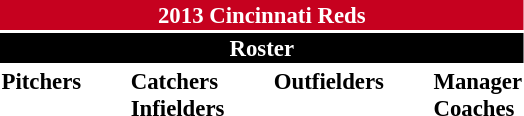<table class="toccolours" style="font-size: 95%;">
<tr>
<th colspan="10" style="background-color: #c6011f; color: #FFFFFF; text-align: center;">2013 Cincinnati Reds</th>
</tr>
<tr>
<td colspan="10" style="background-color: black; color: #FFFFFF; text-align: center;"><strong>Roster</strong></td>
</tr>
<tr>
<td valign="top"><strong>Pitchers</strong><br>


















</td>
<td width="25px"></td>
<td valign="top"><strong>Catchers</strong><br>


<strong>Infielders</strong>







</td>
<td width="25px"></td>
<td valign="top"><strong>Outfielders</strong><br>






</td>
<td width="25px"></td>
<td valign="top"><strong>Manager</strong><br>
<strong>Coaches</strong>
 
 
 
 
 
 
 
 
 </td>
</tr>
</table>
